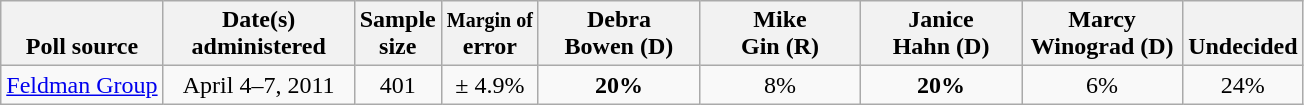<table class="wikitable">
<tr valign= bottom>
<th>Poll source</th>
<th style="width:120px;">Date(s)<br>administered</th>
<th class=small>Sample<br>size</th>
<th><small>Margin of</small><br>error</th>
<th style="width:100px;">Debra<br>Bowen (D)</th>
<th style="width:100px;">Mike<br>Gin (R)</th>
<th style="width:100px;">Janice<br>Hahn (D)</th>
<th style="width:100px;">Marcy<br>Winograd (D)</th>
<th>Undecided</th>
</tr>
<tr>
<td><a href='#'>Feldman Group</a></td>
<td align=center>April 4–7, 2011</td>
<td align=center>401</td>
<td align=center>± 4.9%</td>
<td align=center><strong>20%</strong></td>
<td align=center>8%</td>
<td align=center><strong>20%</strong></td>
<td align=center>6%</td>
<td align=center>24%</td>
</tr>
</table>
